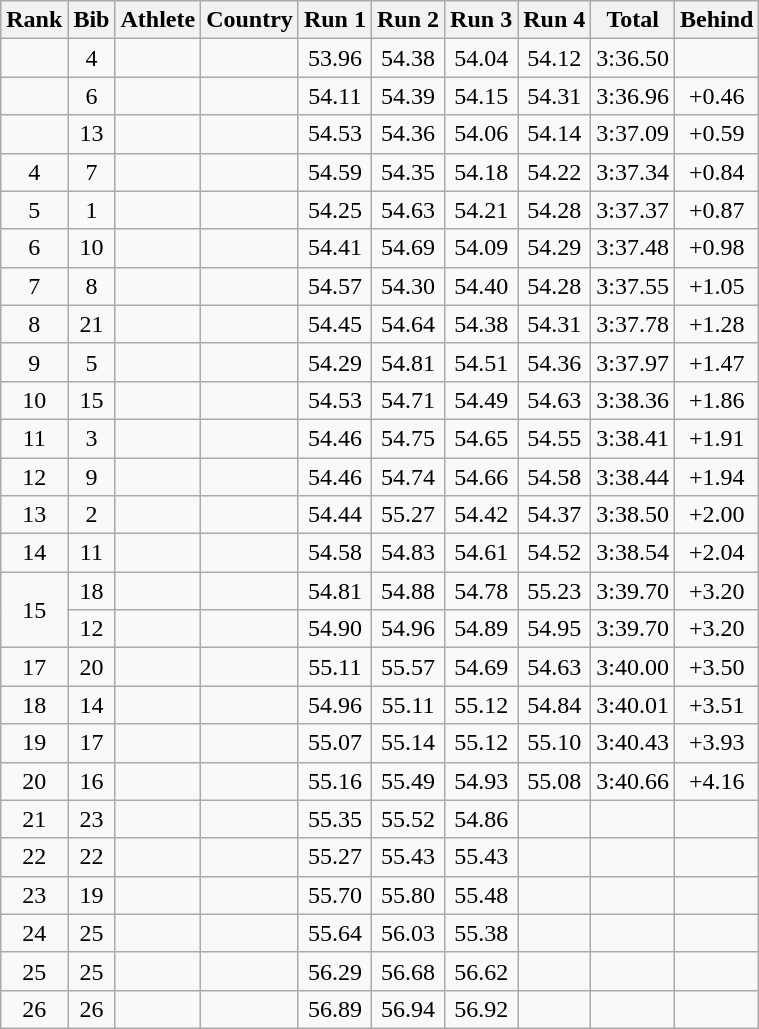<table class="wikitable sortable" style="text-align:center">
<tr>
<th>Rank</th>
<th>Bib</th>
<th>Athlete</th>
<th>Country</th>
<th>Run 1</th>
<th>Run 2</th>
<th>Run 3</th>
<th>Run 4</th>
<th>Total</th>
<th>Behind</th>
</tr>
<tr>
<td></td>
<td>4</td>
<td align=left></td>
<td align=left></td>
<td>53.96</td>
<td>54.38</td>
<td>54.04</td>
<td>54.12</td>
<td>3:36.50</td>
<td></td>
</tr>
<tr>
<td></td>
<td>6</td>
<td align=left></td>
<td align=left></td>
<td>54.11</td>
<td>54.39</td>
<td>54.15</td>
<td>54.31</td>
<td>3:36.96</td>
<td>+0.46</td>
</tr>
<tr>
<td></td>
<td>13</td>
<td align=left></td>
<td align=left></td>
<td>54.53</td>
<td>54.36</td>
<td>54.06</td>
<td>54.14</td>
<td>3:37.09</td>
<td>+0.59</td>
</tr>
<tr>
<td>4</td>
<td>7</td>
<td align=left></td>
<td align=left></td>
<td>54.59</td>
<td>54.35</td>
<td>54.18</td>
<td>54.22</td>
<td>3:37.34</td>
<td>+0.84</td>
</tr>
<tr>
<td>5</td>
<td>1</td>
<td align=left></td>
<td align=left></td>
<td>54.25</td>
<td>54.63</td>
<td>54.21</td>
<td>54.28</td>
<td>3:37.37</td>
<td>+0.87</td>
</tr>
<tr>
<td>6</td>
<td>10</td>
<td align=left></td>
<td align=left></td>
<td>54.41</td>
<td>54.69</td>
<td>54.09</td>
<td>54.29</td>
<td>3:37.48</td>
<td>+0.98</td>
</tr>
<tr>
<td>7</td>
<td>8</td>
<td align=left></td>
<td align=left></td>
<td>54.57</td>
<td>54.30</td>
<td>54.40</td>
<td>54.28</td>
<td>3:37.55</td>
<td>+1.05</td>
</tr>
<tr>
<td>8</td>
<td>21</td>
<td align=left></td>
<td align=left></td>
<td>54.45</td>
<td>54.64</td>
<td>54.38</td>
<td>54.31</td>
<td>3:37.78</td>
<td>+1.28</td>
</tr>
<tr>
<td>9</td>
<td>5</td>
<td align=left></td>
<td align=left></td>
<td>54.29</td>
<td>54.81</td>
<td>54.51</td>
<td>54.36</td>
<td>3:37.97</td>
<td>+1.47</td>
</tr>
<tr>
<td>10</td>
<td>15</td>
<td align=left></td>
<td align=left></td>
<td>54.53</td>
<td>54.71</td>
<td>54.49</td>
<td>54.63</td>
<td>3:38.36</td>
<td>+1.86</td>
</tr>
<tr>
<td>11</td>
<td>3</td>
<td align=left></td>
<td align=left></td>
<td>54.46</td>
<td>54.75</td>
<td>54.65</td>
<td>54.55</td>
<td>3:38.41</td>
<td>+1.91</td>
</tr>
<tr>
<td>12</td>
<td>9</td>
<td align=left></td>
<td align=left></td>
<td>54.46</td>
<td>54.74</td>
<td>54.66</td>
<td>54.58</td>
<td>3:38.44</td>
<td>+1.94</td>
</tr>
<tr>
<td>13</td>
<td>2</td>
<td align=left></td>
<td align=left></td>
<td>54.44</td>
<td>55.27</td>
<td>54.42</td>
<td>54.37</td>
<td>3:38.50</td>
<td>+2.00</td>
</tr>
<tr>
<td>14</td>
<td>11</td>
<td align=left></td>
<td align=left></td>
<td>54.58</td>
<td>54.83</td>
<td>54.61</td>
<td>54.52</td>
<td>3:38.54</td>
<td>+2.04</td>
</tr>
<tr>
<td rowspan=2>15</td>
<td>18</td>
<td align=left></td>
<td align=left></td>
<td>54.81</td>
<td>54.88</td>
<td>54.78</td>
<td>55.23</td>
<td>3:39.70</td>
<td>+3.20</td>
</tr>
<tr>
<td>12</td>
<td align=left></td>
<td align=left></td>
<td>54.90</td>
<td>54.96</td>
<td>54.89</td>
<td>54.95</td>
<td>3:39.70</td>
<td>+3.20</td>
</tr>
<tr>
<td>17</td>
<td>20</td>
<td align=left></td>
<td align=left></td>
<td>55.11</td>
<td>55.57</td>
<td>54.69</td>
<td>54.63</td>
<td>3:40.00</td>
<td>+3.50</td>
</tr>
<tr>
<td>18</td>
<td>14</td>
<td align=left></td>
<td align=left></td>
<td>54.96</td>
<td>55.11</td>
<td>55.12</td>
<td>54.84</td>
<td>3:40.01</td>
<td>+3.51</td>
</tr>
<tr>
<td>19</td>
<td>17</td>
<td align=left></td>
<td align=left></td>
<td>55.07</td>
<td>55.14</td>
<td>55.12</td>
<td>55.10</td>
<td>3:40.43</td>
<td>+3.93</td>
</tr>
<tr>
<td>20</td>
<td>16</td>
<td align=left></td>
<td align=left></td>
<td>55.16</td>
<td>55.49</td>
<td>54.93</td>
<td>55.08</td>
<td>3:40.66</td>
<td>+4.16</td>
</tr>
<tr>
<td>21</td>
<td>23</td>
<td align=left></td>
<td align=left></td>
<td>55.35</td>
<td>55.52</td>
<td>54.86</td>
<td></td>
<td></td>
<td></td>
</tr>
<tr>
<td>22</td>
<td>22</td>
<td align=left></td>
<td align=left></td>
<td>55.27</td>
<td>55.43</td>
<td>55.43</td>
<td></td>
<td></td>
<td></td>
</tr>
<tr>
<td>23</td>
<td>19</td>
<td align=left></td>
<td align=left></td>
<td>55.70</td>
<td>55.80</td>
<td>55.48</td>
<td></td>
<td></td>
<td></td>
</tr>
<tr>
<td>24</td>
<td>25</td>
<td align=left></td>
<td align=left></td>
<td>55.64</td>
<td>56.03</td>
<td>55.38</td>
<td></td>
<td></td>
<td></td>
</tr>
<tr>
<td>25</td>
<td>25</td>
<td align=left></td>
<td align=left></td>
<td>56.29</td>
<td>56.68</td>
<td>56.62</td>
<td></td>
<td></td>
<td></td>
</tr>
<tr>
<td>26</td>
<td>26</td>
<td align=left></td>
<td align=left></td>
<td>56.89</td>
<td>56.94</td>
<td>56.92</td>
<td></td>
<td></td>
<td></td>
</tr>
</table>
